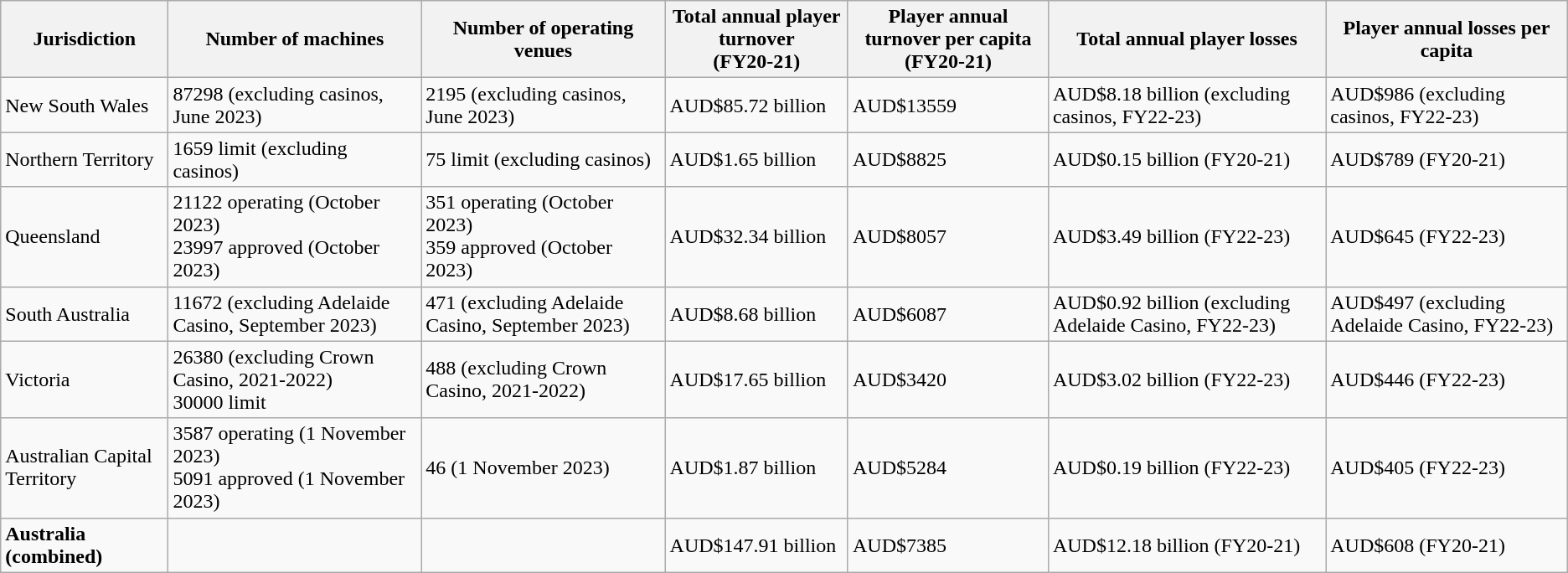<table class="wikitable">
<tr>
<th>Jurisdiction</th>
<th>Number of machines</th>
<th>Number of operating venues</th>
<th>Total annual player turnover<br>(FY20-21)</th>
<th>Player annual turnover per capita<br>(FY20-21)</th>
<th>Total annual player losses</th>
<th>Player annual losses per capita</th>
</tr>
<tr>
<td>New South Wales</td>
<td>87298 (excluding casinos, June 2023)</td>
<td>2195 (excluding casinos, June 2023)</td>
<td>AUD$85.72 billion</td>
<td>AUD$13559</td>
<td>AUD$8.18 billion (excluding casinos, FY22-23)</td>
<td>AUD$986 (excluding casinos, FY22-23)</td>
</tr>
<tr>
<td>Northern Territory</td>
<td>1659 limit (excluding casinos)</td>
<td>75 limit (excluding casinos)</td>
<td>AUD$1.65 billion</td>
<td>AUD$8825</td>
<td>AUD$0.15 billion (FY20-21)</td>
<td>AUD$789 (FY20-21)</td>
</tr>
<tr>
<td>Queensland</td>
<td>21122 operating (October 2023)<br>23997 approved (October 2023)</td>
<td>351 operating (October 2023)<br>359 approved (October 2023)</td>
<td>AUD$32.34 billion</td>
<td>AUD$8057</td>
<td>AUD$3.49 billion (FY22-23)</td>
<td>AUD$645 (FY22-23)</td>
</tr>
<tr>
<td>South Australia</td>
<td>11672 (excluding Adelaide Casino, September 2023)</td>
<td>471 (excluding Adelaide Casino, September 2023)</td>
<td>AUD$8.68 billion</td>
<td>AUD$6087</td>
<td>AUD$0.92 billion (excluding Adelaide Casino, FY22-23)</td>
<td>AUD$497 (excluding Adelaide Casino, FY22-23)</td>
</tr>
<tr>
<td>Victoria</td>
<td>26380 (excluding Crown Casino, 2021-2022)<br>30000 limit</td>
<td>488 (excluding Crown Casino, 2021-2022)</td>
<td>AUD$17.65 billion</td>
<td>AUD$3420</td>
<td>AUD$3.02 billion (FY22-23)</td>
<td>AUD$446 (FY22-23)</td>
</tr>
<tr>
<td>Australian Capital Territory</td>
<td>3587 operating (1 November 2023)<br>5091 approved (1 November 2023)</td>
<td>46 (1 November 2023)</td>
<td>AUD$1.87 billion</td>
<td>AUD$5284</td>
<td>AUD$0.19 billion (FY22-23)</td>
<td>AUD$405 (FY22-23)</td>
</tr>
<tr>
<td><strong>Australia (combined)</strong></td>
<td></td>
<td></td>
<td>AUD$147.91 billion</td>
<td>AUD$7385</td>
<td>AUD$12.18 billion (FY20-21)</td>
<td>AUD$608 (FY20-21)</td>
</tr>
</table>
